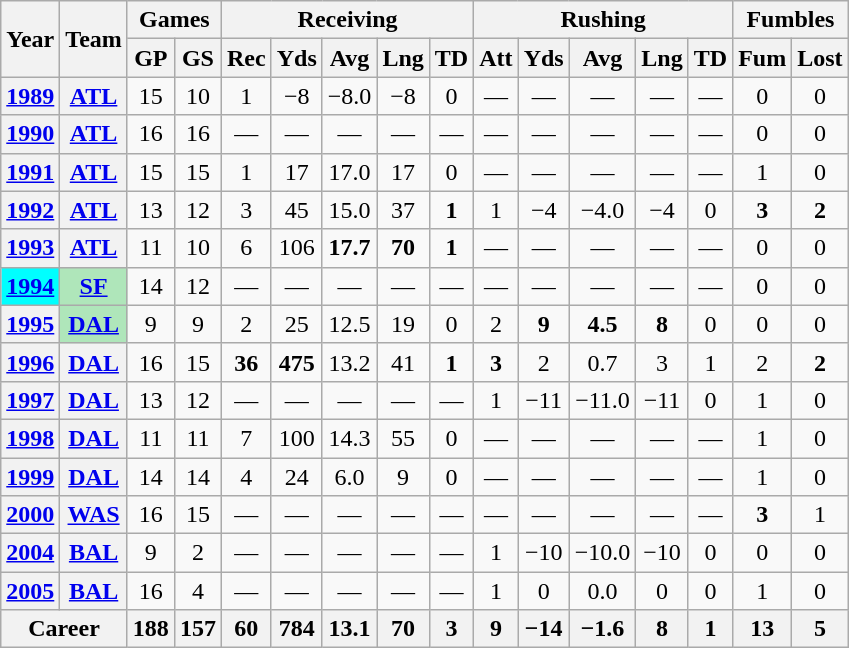<table class="wikitable" style="text-align:center">
<tr>
<th rowspan="2">Year</th>
<th rowspan="2">Team</th>
<th colspan="2">Games</th>
<th colspan="5">Receiving</th>
<th colspan="5">Rushing</th>
<th colspan="2">Fumbles</th>
</tr>
<tr>
<th>GP</th>
<th>GS</th>
<th>Rec</th>
<th>Yds</th>
<th>Avg</th>
<th>Lng</th>
<th>TD</th>
<th>Att</th>
<th>Yds</th>
<th>Avg</th>
<th>Lng</th>
<th>TD</th>
<th>Fum</th>
<th>Lost</th>
</tr>
<tr>
<th><a href='#'>1989</a></th>
<th><a href='#'>ATL</a></th>
<td>15</td>
<td>10</td>
<td>1</td>
<td>−8</td>
<td>−8.0</td>
<td>−8</td>
<td>0</td>
<td>—</td>
<td>—</td>
<td>—</td>
<td>—</td>
<td>—</td>
<td>0</td>
<td>0</td>
</tr>
<tr>
<th><a href='#'>1990</a></th>
<th><a href='#'>ATL</a></th>
<td>16</td>
<td>16</td>
<td>—</td>
<td>—</td>
<td>—</td>
<td>—</td>
<td>—</td>
<td>—</td>
<td>—</td>
<td>—</td>
<td>—</td>
<td>—</td>
<td>0</td>
<td>0</td>
</tr>
<tr>
<th><a href='#'>1991</a></th>
<th><a href='#'>ATL</a></th>
<td>15</td>
<td>15</td>
<td>1</td>
<td>17</td>
<td>17.0</td>
<td>17</td>
<td>0</td>
<td>—</td>
<td>—</td>
<td>—</td>
<td>—</td>
<td>—</td>
<td>1</td>
<td>0</td>
</tr>
<tr>
<th><a href='#'>1992</a></th>
<th><a href='#'>ATL</a></th>
<td>13</td>
<td>12</td>
<td>3</td>
<td>45</td>
<td>15.0</td>
<td>37</td>
<td><strong>1</strong></td>
<td>1</td>
<td>−4</td>
<td>−4.0</td>
<td>−4</td>
<td>0</td>
<td><strong>3</strong></td>
<td><strong>2</strong></td>
</tr>
<tr>
<th><a href='#'>1993</a></th>
<th><a href='#'>ATL</a></th>
<td>11</td>
<td>10</td>
<td>6</td>
<td>106</td>
<td><strong>17.7</strong></td>
<td><strong>70</strong></td>
<td><strong>1</strong></td>
<td>—</td>
<td>—</td>
<td>—</td>
<td>—</td>
<td>—</td>
<td>0</td>
<td>0</td>
</tr>
<tr>
<th style="background:#0ff;"><a href='#'>1994</a></th>
<th style="background:#afe6ba;"><a href='#'>SF</a></th>
<td>14</td>
<td>12</td>
<td>—</td>
<td>—</td>
<td>—</td>
<td>—</td>
<td>—</td>
<td>—</td>
<td>—</td>
<td>—</td>
<td>—</td>
<td>—</td>
<td>0</td>
<td>0</td>
</tr>
<tr>
<th><a href='#'>1995</a></th>
<th style="background:#afe6ba;"><a href='#'>DAL</a></th>
<td>9</td>
<td>9</td>
<td>2</td>
<td>25</td>
<td>12.5</td>
<td>19</td>
<td>0</td>
<td>2</td>
<td><strong>9</strong></td>
<td><strong>4.5</strong></td>
<td><strong>8</strong></td>
<td>0</td>
<td>0</td>
<td>0</td>
</tr>
<tr>
<th><a href='#'>1996</a></th>
<th><a href='#'>DAL</a></th>
<td>16</td>
<td>15</td>
<td><strong>36</strong></td>
<td><strong>475</strong></td>
<td>13.2</td>
<td>41</td>
<td><strong>1</strong></td>
<td><strong>3</strong></td>
<td>2</td>
<td>0.7</td>
<td>3</td>
<td>1</td>
<td>2</td>
<td><strong>2</strong></td>
</tr>
<tr>
<th><a href='#'>1997</a></th>
<th><a href='#'>DAL</a></th>
<td>13</td>
<td>12</td>
<td>—</td>
<td>—</td>
<td>—</td>
<td>—</td>
<td>—</td>
<td>1</td>
<td>−11</td>
<td>−11.0</td>
<td>−11</td>
<td>0</td>
<td>1</td>
<td>0</td>
</tr>
<tr>
<th><a href='#'>1998</a></th>
<th><a href='#'>DAL</a></th>
<td>11</td>
<td>11</td>
<td>7</td>
<td>100</td>
<td>14.3</td>
<td>55</td>
<td>0</td>
<td>—</td>
<td>—</td>
<td>—</td>
<td>—</td>
<td>—</td>
<td>1</td>
<td>0</td>
</tr>
<tr>
<th><a href='#'>1999</a></th>
<th><a href='#'>DAL</a></th>
<td>14</td>
<td>14</td>
<td>4</td>
<td>24</td>
<td>6.0</td>
<td>9</td>
<td>0</td>
<td>—</td>
<td>—</td>
<td>—</td>
<td>—</td>
<td>—</td>
<td>1</td>
<td>0</td>
</tr>
<tr>
<th><a href='#'>2000</a></th>
<th><a href='#'>WAS</a></th>
<td>16</td>
<td>15</td>
<td>—</td>
<td>—</td>
<td>—</td>
<td>—</td>
<td>—</td>
<td>—</td>
<td>—</td>
<td>—</td>
<td>—</td>
<td>—</td>
<td><strong>3</strong></td>
<td>1</td>
</tr>
<tr>
<th><a href='#'>2004</a></th>
<th><a href='#'>BAL</a></th>
<td>9</td>
<td>2</td>
<td>—</td>
<td>—</td>
<td>—</td>
<td>—</td>
<td>—</td>
<td>1</td>
<td>−10</td>
<td>−10.0</td>
<td>−10</td>
<td>0</td>
<td>0</td>
<td>0</td>
</tr>
<tr>
<th><a href='#'>2005</a></th>
<th><a href='#'>BAL</a></th>
<td>16</td>
<td>4</td>
<td>—</td>
<td>—</td>
<td>—</td>
<td>—</td>
<td>—</td>
<td>1</td>
<td>0</td>
<td>0.0</td>
<td>0</td>
<td>0</td>
<td>1</td>
<td>0</td>
</tr>
<tr>
<th colspan="2">Career</th>
<th>188</th>
<th>157</th>
<th>60</th>
<th>784</th>
<th>13.1</th>
<th>70</th>
<th>3</th>
<th>9</th>
<th>−14</th>
<th>−1.6</th>
<th>8</th>
<th>1</th>
<th>13</th>
<th>5</th>
</tr>
</table>
